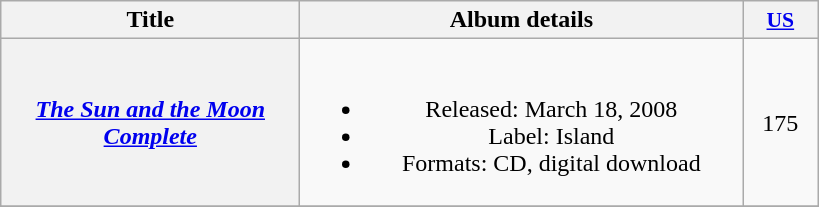<table class="wikitable plainrowheaders" style="text-align:center;">
<tr>
<th scope="col" style="width:12em;">Title</th>
<th scope="col" style="width:18em;">Album details</th>
<th scope="col" style="width:3em;font-size:90%;"><a href='#'>US</a><br></th>
</tr>
<tr>
<th scope="row"><em><a href='#'>The Sun and the Moon Complete</a></em></th>
<td><br><ul><li>Released: March 18, 2008</li><li>Label: Island</li><li>Formats: CD, digital download</li></ul></td>
<td>175</td>
</tr>
<tr>
</tr>
</table>
